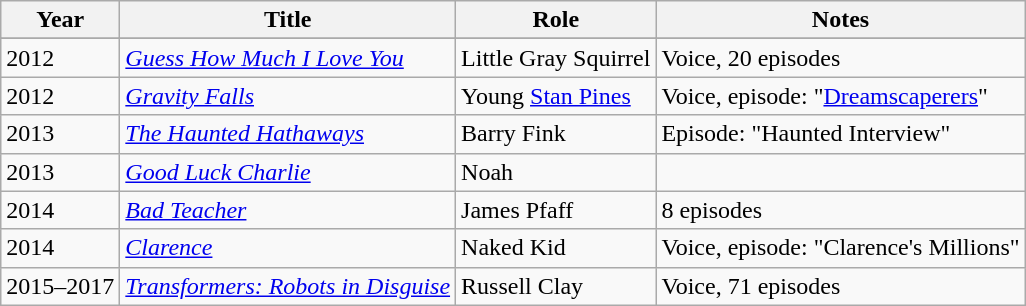<table class="wikitable sortable">
<tr>
<th>Year</th>
<th>Title</th>
<th>Role</th>
<th class="unsortable">Notes</th>
</tr>
<tr>
</tr>
<tr>
<td>2012</td>
<td><em><a href='#'>Guess How Much I Love You</a></em></td>
<td>Little Gray Squirrel</td>
<td>Voice, 20 episodes</td>
</tr>
<tr>
<td>2012</td>
<td><em><a href='#'>Gravity Falls</a></em></td>
<td>Young <a href='#'>Stan Pines</a></td>
<td>Voice, episode: "<a href='#'>Dreamscaperers</a>"</td>
</tr>
<tr>
<td>2013</td>
<td><em><a href='#'>The Haunted Hathaways</a></em></td>
<td>Barry Fink</td>
<td>Episode: "Haunted Interview"</td>
</tr>
<tr>
<td>2013</td>
<td><em><a href='#'>Good Luck Charlie</a></em></td>
<td>Noah</td>
<td></td>
</tr>
<tr>
<td>2014</td>
<td><em><a href='#'>Bad Teacher</a></em></td>
<td>James Pfaff</td>
<td>8 episodes</td>
</tr>
<tr>
<td>2014</td>
<td><em><a href='#'>Clarence</a></em></td>
<td>Naked Kid</td>
<td>Voice, episode: "Clarence's Millions"</td>
</tr>
<tr>
<td>2015–2017</td>
<td><em><a href='#'>Transformers: Robots in Disguise</a></em></td>
<td>Russell Clay</td>
<td>Voice, 71 episodes</td>
</tr>
</table>
